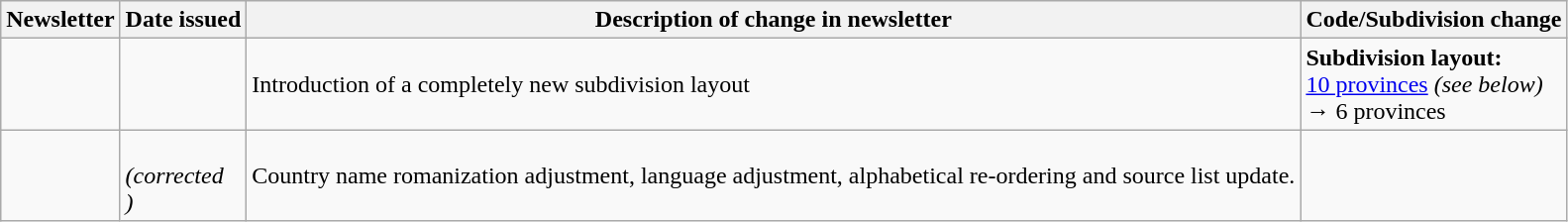<table class="wikitable">
<tr>
<th>Newsletter</th>
<th>Date issued</th>
<th>Description of change in newsletter</th>
<th>Code/Subdivision change</th>
</tr>
<tr>
<td id="I-1"></td>
<td></td>
<td>Introduction of a completely new subdivision layout</td>
<td style=white-space:nowrap><strong>Subdivision layout:</strong><br> <a href='#'>10 provinces</a> <em>(see below)</em><br> → 6 provinces</td>
</tr>
<tr>
<td id="II-3"></td>
<td><br> <em>(corrected<br> )</em></td>
<td>Country name romanization adjustment, language adjustment, alphabetical re-ordering and source list update.</td>
<td></td>
</tr>
</table>
